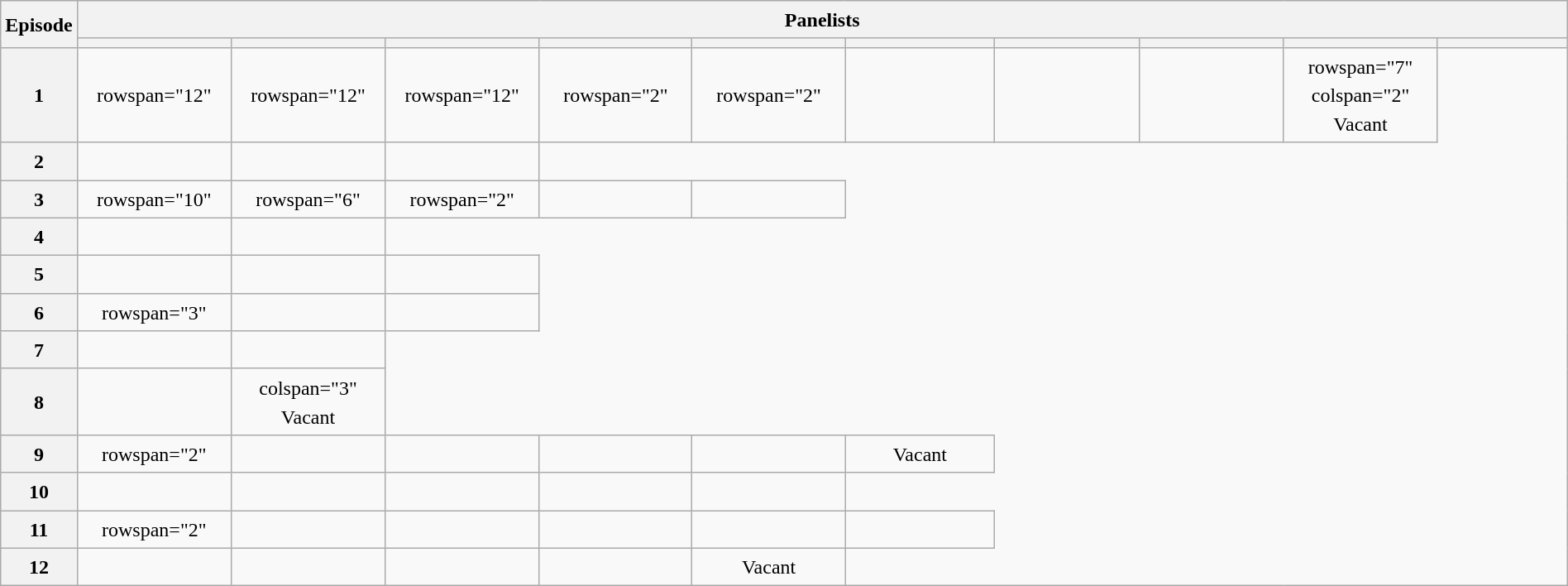<table class="wikitable plainrowheaders mw-collapsible" style="text-align:center; line-height:23px; width:100%;">
<tr>
<th rowspan="2" width="1%">Episode</th>
<th colspan="10">Panelists</th>
</tr>
<tr>
<th width="10%"></th>
<th width="10%"></th>
<th width="10%"></th>
<th width="10%"></th>
<th width="10%"></th>
<th width="10%"></th>
<th width="10%"></th>
<th width="10%"></th>
<th width="10%"></th>
<th width="10%"></th>
</tr>
<tr>
<th>1</th>
<td>rowspan="12"</td>
<td>rowspan="12"</td>
<td>rowspan="12"</td>
<td>rowspan="2"</td>
<td>rowspan="2"</td>
<td></td>
<td></td>
<td></td>
<td>rowspan="7" colspan="2" Vacant</td>
</tr>
<tr>
<th>2</th>
<td></td>
<td></td>
<td></td>
</tr>
<tr>
<th>3</th>
<td>rowspan="10" </td>
<td>rowspan="6" </td>
<td>rowspan="2" </td>
<td></td>
<td></td>
</tr>
<tr>
<th>4</th>
<td></td>
<td></td>
</tr>
<tr>
<th>5</th>
<td></td>
<td></td>
<td></td>
</tr>
<tr>
<th>6</th>
<td>rowspan="3" </td>
<td></td>
<td></td>
</tr>
<tr>
<th>7</th>
<td></td>
<td></td>
</tr>
<tr>
<th>8</th>
<td></td>
<td>colspan="3"  Vacant</td>
</tr>
<tr>
<th>9</th>
<td>rowspan="2"</td>
<td></td>
<td></td>
<td></td>
<td></td>
<td> Vacant</td>
</tr>
<tr>
<th>10</th>
<td></td>
<td></td>
<td></td>
<td></td>
<td></td>
</tr>
<tr>
<th>11</th>
<td>rowspan="2"</td>
<td></td>
<td></td>
<td></td>
<td></td>
<td></td>
</tr>
<tr>
<th>12</th>
<td></td>
<td></td>
<td></td>
<td></td>
<td> Vacant</td>
</tr>
</table>
